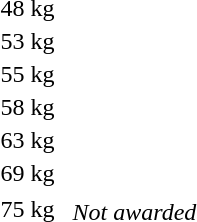<table>
<tr>
<td rowspan=2>48 kg<br></td>
<td rowspan=2></td>
<td rowspan=2></td>
<td></td>
</tr>
<tr>
<td></td>
</tr>
<tr>
<td rowspan=2>53 kg<br></td>
<td rowspan=2></td>
<td rowspan=2></td>
<td></td>
</tr>
<tr>
<td></td>
</tr>
<tr>
<td rowspan=2>55 kg<br></td>
<td rowspan=2></td>
<td rowspan=2></td>
<td></td>
</tr>
<tr>
<td></td>
</tr>
<tr>
<td rowspan=2>58 kg<br></td>
<td rowspan=2></td>
<td rowspan=2></td>
<td></td>
</tr>
<tr>
<td></td>
</tr>
<tr>
<td rowspan=2>63 kg<br></td>
<td rowspan=2></td>
<td rowspan=2></td>
<td></td>
</tr>
<tr>
<td></td>
</tr>
<tr>
<td rowspan=2>69 kg<br></td>
<td rowspan=2></td>
<td rowspan=2></td>
<td></td>
</tr>
<tr>
<td></td>
</tr>
<tr>
<td rowspan=2>75 kg<br></td>
<td rowspan=2></td>
<td rowspan=2></td>
<td></td>
</tr>
<tr>
<td><em>Not awarded</em></td>
</tr>
</table>
